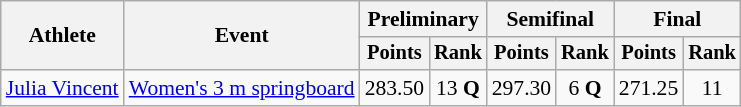<table class=wikitable style="font-size:90%">
<tr>
<th rowspan="2">Athlete</th>
<th rowspan="2">Event</th>
<th colspan="2">Preliminary</th>
<th colspan="2">Semifinal</th>
<th colspan="2">Final</th>
</tr>
<tr style="font-size:95%">
<th>Points</th>
<th>Rank</th>
<th>Points</th>
<th>Rank</th>
<th>Points</th>
<th>Rank</th>
</tr>
<tr align=center>
<td align=left><a href='#'>Julia Vincent</a></td>
<td align=left><a href='#'>Women's 3 m springboard</a></td>
<td>283.50</td>
<td>13 <strong>Q</strong></td>
<td>297.30</td>
<td>6 <strong>Q</strong></td>
<td>271.25</td>
<td>11</td>
</tr>
</table>
